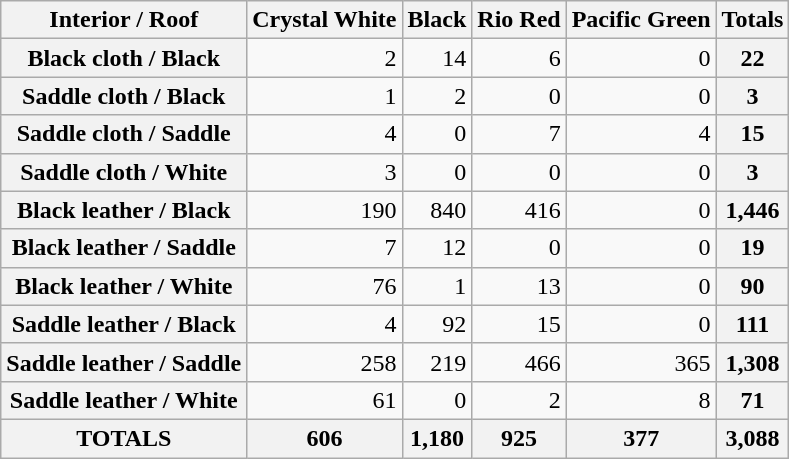<table class=wikitable>
<tr>
<th>Interior / Roof</th>
<th>Crystal White</th>
<th>Black</th>
<th>Rio Red</th>
<th>Pacific Green</th>
<th>Totals</th>
</tr>
<tr>
<th>Black cloth / Black</th>
<td align=right>2</td>
<td align=right>14</td>
<td align=right>6</td>
<td align=right>0</td>
<th>22</th>
</tr>
<tr>
<th>Saddle cloth / Black</th>
<td align=right>1</td>
<td align=right>2</td>
<td align=right>0</td>
<td align=right>0</td>
<th>3</th>
</tr>
<tr>
<th>Saddle cloth / Saddle</th>
<td align=right>4</td>
<td align=right>0</td>
<td align=right>7</td>
<td align=right>4</td>
<th>15</th>
</tr>
<tr>
<th>Saddle cloth / White</th>
<td align=right>3</td>
<td align=right>0</td>
<td align=right>0</td>
<td align=right>0</td>
<th>3</th>
</tr>
<tr>
<th>Black leather / Black</th>
<td align=right>190</td>
<td align=right>840</td>
<td align=right>416</td>
<td align=right>0</td>
<th>1,446</th>
</tr>
<tr>
<th>Black leather / Saddle</th>
<td align=right>7</td>
<td align=right>12</td>
<td align=right>0</td>
<td align=right>0</td>
<th>19</th>
</tr>
<tr>
<th>Black leather / White</th>
<td align=right>76</td>
<td align=right>1</td>
<td align=right>13</td>
<td align=right>0</td>
<th>90</th>
</tr>
<tr>
<th>Saddle leather / Black</th>
<td align=right>4</td>
<td align=right>92</td>
<td align=right>15</td>
<td align=right>0</td>
<th>111</th>
</tr>
<tr>
<th>Saddle leather / Saddle</th>
<td align=right>258</td>
<td align=right>219</td>
<td align=right>466</td>
<td align=right>365</td>
<th>1,308</th>
</tr>
<tr>
<th>Saddle leather / White</th>
<td align=right>61</td>
<td align=right>0</td>
<td align=right>2</td>
<td align=right>8</td>
<th>71</th>
</tr>
<tr>
<th>TOTALS</th>
<th>606</th>
<th>1,180</th>
<th>925</th>
<th>377</th>
<th>3,088</th>
</tr>
</table>
